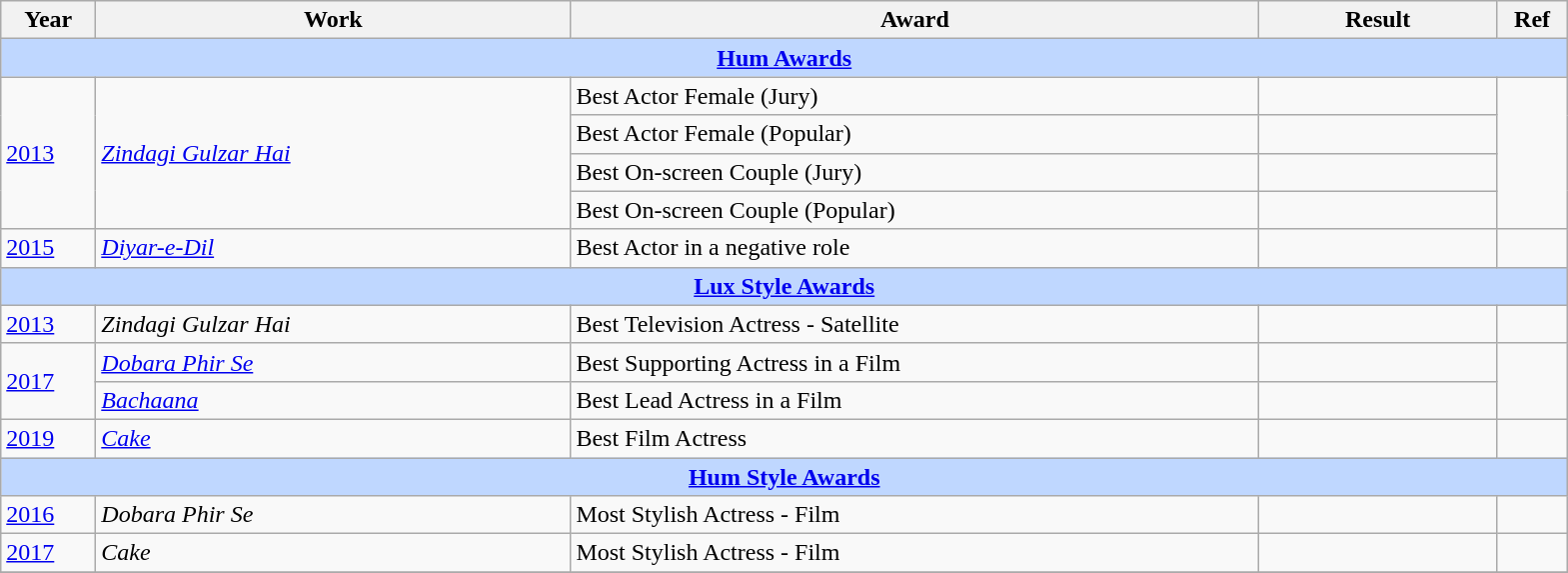<table class="wikitable sortable plainrowheaders">
<tr>
<th width=4%>Year</th>
<th width=20%>Work</th>
<th width=29%>Award</th>
<th width=10%>Result</th>
<th width=3%>Ref</th>
</tr>
<tr>
<th style="background:#bfd7ff;" colspan="5"><a href='#'>Hum Awards</a></th>
</tr>
<tr>
<td rowspan="4"><a href='#'>2013</a></td>
<td rowspan="4"><em><a href='#'>Zindagi Gulzar Hai</a></em></td>
<td>Best Actor Female (Jury)</td>
<td></td>
<td rowspan="4"></td>
</tr>
<tr>
<td>Best Actor Female (Popular)</td>
<td></td>
</tr>
<tr>
<td>Best On-screen Couple (Jury)</td>
<td></td>
</tr>
<tr>
<td>Best On-screen Couple (Popular)</td>
<td></td>
</tr>
<tr>
<td><a href='#'>2015</a></td>
<td><em><a href='#'>Diyar-e-Dil</a></em></td>
<td>Best Actor in a negative role</td>
<td></td>
<td></td>
</tr>
<tr>
<th style="background:#bfd7ff;" colspan="5"><a href='#'>Lux Style Awards</a></th>
</tr>
<tr>
<td><a href='#'>2013</a></td>
<td><em>Zindagi Gulzar Hai</em></td>
<td>Best Television Actress - Satellite</td>
<td></td>
<td></td>
</tr>
<tr>
<td rowspan="2"><a href='#'>2017</a></td>
<td><em><a href='#'>Dobara Phir Se</a></em></td>
<td>Best Supporting Actress in a Film</td>
<td></td>
<td rowspan="2"></td>
</tr>
<tr>
<td><em><a href='#'>Bachaana</a></em></td>
<td>Best Lead Actress in a Film</td>
<td></td>
</tr>
<tr>
<td><a href='#'>2019</a></td>
<td><em><a href='#'>Cake</a></em></td>
<td>Best Film Actress</td>
<td></td>
<td></td>
</tr>
<tr>
<th style="background:#bfd7ff;" colspan="5"><a href='#'>Hum Style Awards</a></th>
</tr>
<tr>
<td><a href='#'>2016</a></td>
<td><em>Dobara Phir Se</em></td>
<td>Most Stylish Actress - Film</td>
<td></td>
<td></td>
</tr>
<tr>
<td><a href='#'>2017</a></td>
<td><em>Cake</em></td>
<td>Most Stylish Actress - Film</td>
<td></td>
<td></td>
</tr>
<tr>
</tr>
</table>
